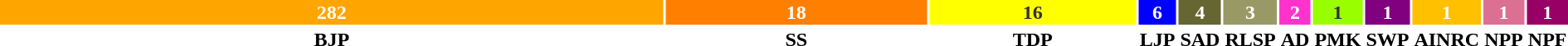<table style="width:100%; text-align:center;">
<tr style="color:white;">
<td style="background:orange; width:51.93%;"><strong>282</strong></td>
<td style="background:#ff8000; width:20.31%;"><strong>18</strong></td>
<td style="background:yellow;color: #333; width:15.74%;"><strong>16</strong></td>
<td style="background:#00f; width:1.08%;"><strong>6</strong></td>
<td style="background:#663; width:2.4%;"><strong>4</strong></td>
<td style="background:#996; width:0.72%;"><strong>3</strong></td>
<td style="background:#f3c; width:0.36%;"><strong>2</strong></td>
<td style="background:#9f0; color:#333; width:0.18%;"><strong>1</strong></td>
<td style="background:purple; width:0.18%;"><strong>1</strong></td>
<td style="background:#ffc000; width:0.18%;"><strong>1</strong></td>
<td style="background:#db7093; width:0.18%;"><strong>1</strong></td>
<td style="background:#906; width:0.18%;"><strong>1</strong></td>
</tr>
<tr>
<td><span><strong>BJP</strong></span></td>
<td><span><strong>SS</strong></span></td>
<td><span><strong>TDP</strong></span></td>
<td><span><strong>LJP</strong></span></td>
<td><span><strong>SAD</strong></span></td>
<td><span><strong>RLSP</strong></span></td>
<td><span><strong>AD</strong></span></td>
<td><span><strong>PMK</strong></span></td>
<td><span><strong>SWP</strong></span></td>
<td><span><strong>AINRC</strong></span></td>
<td><span><strong>NPP</strong></span></td>
<td><span><strong>NPF</strong></span></td>
</tr>
</table>
